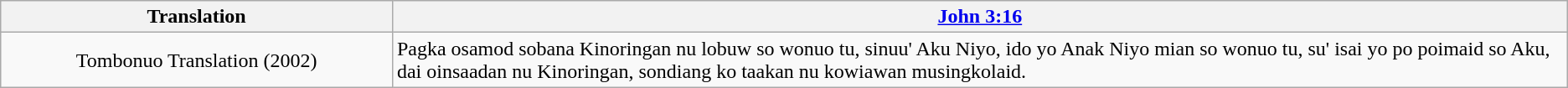<table class="wikitable">
<tr>
<th style="text-align:center; width:25%;">Translation</th>
<th><a href='#'>John 3:16</a></th>
</tr>
<tr>
<td style="text-align:center;">Tombonuo Translation (2002)</td>
<td>Pagka osamod sobana Kinoringan nu lobuw so wonuo tu, sinuu' Aku Niyo, ido yo Anak Niyo mian so wonuo tu, su' isai yo po poimaid so Aku, dai oinsaadan nu Kinoringan, sondiang ko taakan nu kowiawan musingkolaid.</td>
</tr>
</table>
